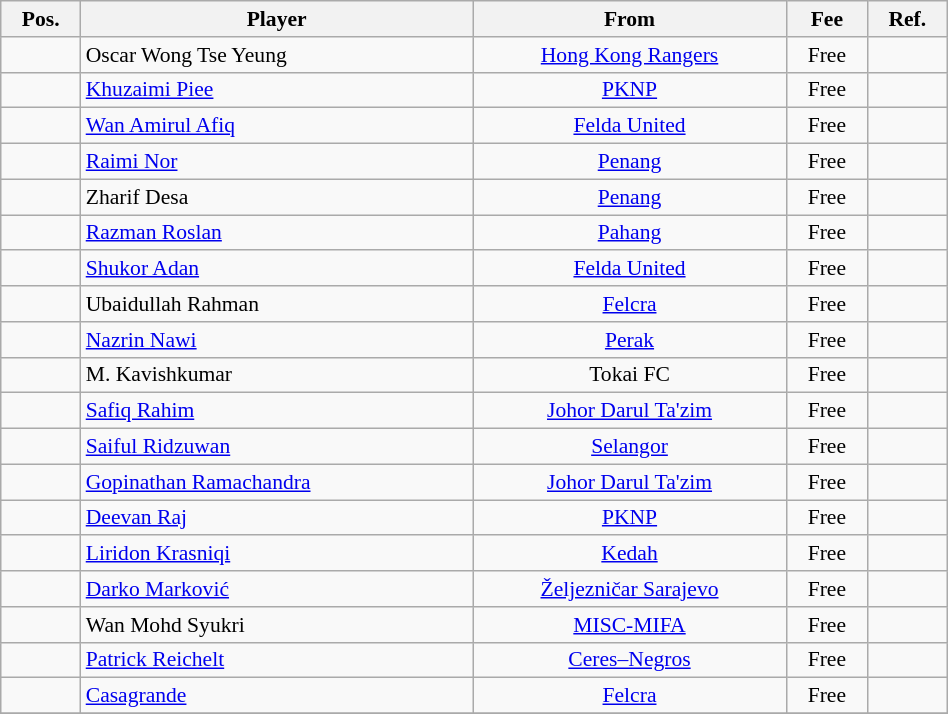<table class="wikitable" style="text-align:center; font-size:90%; width:50%">
<tr>
<th>Pos.</th>
<th>Player</th>
<th>From</th>
<th>Fee</th>
<th>Ref.</th>
</tr>
<tr>
<td></td>
<td align=left> Oscar Wong Tse Yeung</td>
<td><a href='#'>Hong Kong Rangers</a></td>
<td>Free</td>
<td></td>
</tr>
<tr>
<td></td>
<td align=left> <a href='#'>Khuzaimi Piee</a></td>
<td><a href='#'>PKNP</a></td>
<td>Free</td>
<td></td>
</tr>
<tr>
<td></td>
<td align=left> <a href='#'>Wan Amirul Afiq</a></td>
<td><a href='#'>Felda United</a></td>
<td>Free</td>
<td></td>
</tr>
<tr>
<td></td>
<td align=left> <a href='#'>Raimi Nor</a></td>
<td><a href='#'>Penang</a></td>
<td>Free</td>
<td></td>
</tr>
<tr>
<td></td>
<td align=left> Zharif Desa</td>
<td><a href='#'>Penang</a></td>
<td>Free</td>
<td></td>
</tr>
<tr>
<td></td>
<td align=left> <a href='#'>Razman Roslan</a></td>
<td><a href='#'>Pahang</a></td>
<td>Free</td>
<td></td>
</tr>
<tr>
<td></td>
<td align=left> <a href='#'>Shukor Adan</a></td>
<td><a href='#'>Felda United</a></td>
<td>Free</td>
<td></td>
</tr>
<tr>
<td></td>
<td align=left> Ubaidullah Rahman</td>
<td><a href='#'>Felcra</a></td>
<td>Free</td>
<td></td>
</tr>
<tr>
<td></td>
<td align=left> <a href='#'>Nazrin Nawi</a></td>
<td><a href='#'>Perak</a></td>
<td>Free</td>
<td></td>
</tr>
<tr>
<td></td>
<td align=left> M. Kavishkumar</td>
<td>Tokai FC</td>
<td>Free</td>
<td></td>
</tr>
<tr>
<td></td>
<td align=left> <a href='#'>Safiq Rahim</a></td>
<td><a href='#'>Johor Darul Ta'zim</a></td>
<td>Free</td>
<td></td>
</tr>
<tr>
<td></td>
<td align=left> <a href='#'>Saiful Ridzuwan</a></td>
<td><a href='#'>Selangor</a></td>
<td>Free</td>
<td></td>
</tr>
<tr>
<td></td>
<td align=left> <a href='#'>Gopinathan Ramachandra</a></td>
<td><a href='#'>Johor Darul Ta'zim</a></td>
<td>Free</td>
<td></td>
</tr>
<tr>
<td></td>
<td align=left> <a href='#'>Deevan Raj</a></td>
<td><a href='#'>PKNP</a></td>
<td>Free</td>
<td></td>
</tr>
<tr>
<td></td>
<td align=left> <a href='#'>Liridon Krasniqi</a></td>
<td><a href='#'>Kedah</a></td>
<td>Free</td>
<td></td>
</tr>
<tr>
<td></td>
<td align=left> <a href='#'>Darko Marković</a></td>
<td><a href='#'>Željezničar Sarajevo</a></td>
<td>Free</td>
<td></td>
</tr>
<tr>
<td></td>
<td align=left> Wan Mohd Syukri</td>
<td><a href='#'>MISC-MIFA</a></td>
<td>Free</td>
<td></td>
</tr>
<tr>
<td></td>
<td align=left> <a href='#'>Patrick Reichelt</a></td>
<td><a href='#'>Ceres–Negros</a></td>
<td>Free</td>
<td></td>
</tr>
<tr>
<td></td>
<td align=left> <a href='#'>Casagrande</a></td>
<td><a href='#'>Felcra</a></td>
<td>Free</td>
<td></td>
</tr>
<tr>
</tr>
</table>
